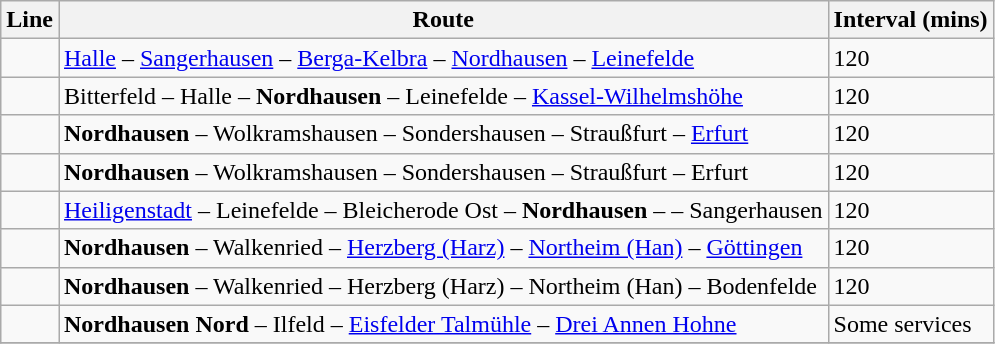<table class="wikitable">
<tr>
<th>Line</th>
<th>Route</th>
<th>Interval (mins)</th>
</tr>
<tr>
<td align="center"></td>
<td><a href='#'>Halle</a> – <a href='#'>Sangerhausen</a> – <a href='#'>Berga-Kelbra</a> – <a href='#'>Nordhausen</a> – <a href='#'>Leinefelde</a></td>
<td>120</td>
</tr>
<tr>
<td align="center"></td>
<td>Bitterfeld – Halle – <strong>Nordhausen</strong> – Leinefelde – <a href='#'>Kassel-Wilhelmshöhe</a></td>
<td>120</td>
</tr>
<tr>
<td align="center"></td>
<td><strong>Nordhausen</strong> – Wolkramshausen – Sondershausen – Straußfurt – <a href='#'>Erfurt</a></td>
<td>120</td>
</tr>
<tr>
<td align="center"></td>
<td><strong>Nordhausen</strong> – Wolkramshausen – Sondershausen – Straußfurt – Erfurt</td>
<td>120</td>
</tr>
<tr>
<td align="center"></td>
<td><a href='#'>Heiligenstadt</a> – Leinefelde – Bleicherode Ost – <strong>Nordhausen</strong> –  – Sangerhausen</td>
<td>120</td>
</tr>
<tr>
<td align="center"></td>
<td><strong>Nordhausen</strong> – Walkenried – <a href='#'>Herzberg (Harz)</a> – <a href='#'>Northeim (Han)</a> – <a href='#'>Göttingen</a></td>
<td>120</td>
</tr>
<tr>
<td align="center"></td>
<td><strong>Nordhausen</strong> – Walkenried – Herzberg (Harz) – Northeim (Han) – Bodenfelde</td>
<td>120</td>
</tr>
<tr>
<td align="center"></td>
<td><strong>Nordhausen Nord</strong> – Ilfeld – <a href='#'>Eisfelder Talmühle</a> – <a href='#'>Drei Annen Hohne</a></td>
<td>Some services</td>
</tr>
<tr>
</tr>
</table>
